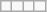<table class="wikitable">
<tr>
<td></td>
<td></td>
<td></td>
<td></td>
</tr>
</table>
